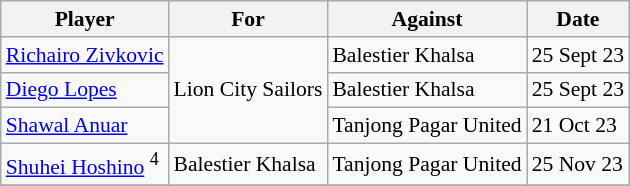<table class="wikitable plainrowheaders sortable" style="font-size:90%">
<tr>
<th>Player</th>
<th>For</th>
<th>Against</th>
<th>Date</th>
</tr>
<tr>
<td> <a href='#'>Richairo Zivkovic</a></td>
<td rowspan="3">Lion City Sailors</td>
<td>Balestier Khalsa</td>
<td>25 Sept 23</td>
</tr>
<tr>
<td> <a href='#'>Diego Lopes</a></td>
<td>Balestier Khalsa</td>
<td>25 Sept 23</td>
</tr>
<tr>
<td> <a href='#'>Shawal Anuar</a></td>
<td>Tanjong Pagar United</td>
<td>21 Oct 23</td>
</tr>
<tr>
<td> <a href='#'>Shuhei Hoshino</a> <sup>4</sup></td>
<td>Balestier Khalsa</td>
<td>Tanjong Pagar United</td>
<td>25 Nov 23</td>
</tr>
<tr>
</tr>
</table>
